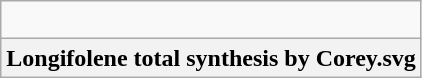<table class="wikitable">
<tr align="center">
<td><br></td>
</tr>
<tr align="center">
<th>Longifolene total synthesis by Corey.svg</th>
</tr>
</table>
